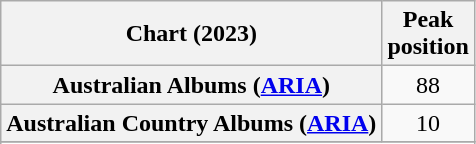<table class="wikitable sortable plainrowheaders" style="text-align:center">
<tr>
<th scope="col">Chart (2023)</th>
<th scope="col">Peak<br>position</th>
</tr>
<tr>
<th scope="row">Australian Albums (<a href='#'>ARIA</a>)</th>
<td>88</td>
</tr>
<tr>
<th scope="row">Australian Country Albums (<a href='#'>ARIA</a>)</th>
<td>10</td>
</tr>
<tr>
</tr>
<tr>
</tr>
<tr>
</tr>
<tr>
</tr>
</table>
